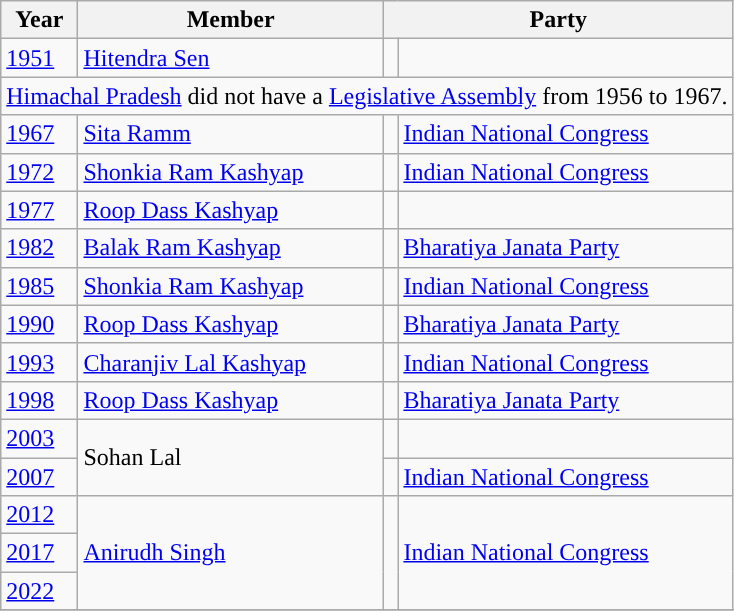<table class="wikitable sortable">
<tr>
<th>Year</th>
<th>Member</th>
<th colspan="2">Party</th>
</tr>
<tr>
<td><a href='#'>1951</a></td>
<td><a href='#'>Hitendra Sen</a></td>
<td></td>
</tr>
<tr>
<td colspan=4><a href='#'>Himachal Pradesh</a> did not have a <a href='#'>Legislative Assembly</a> from 1956 to 1967.</td>
</tr>
<tr>
<td><a href='#'>1967</a></td>
<td><a href='#'>Sita Ramm</a></td>
<td style="background-color: "></td>
<td><a href='#'>Indian National Congress</a></td>
</tr>
<tr>
<td><a href='#'>1972</a></td>
<td><a href='#'>Shonkia Ram Kashyap</a></td>
<td style="background-color: "></td>
<td><a href='#'>Indian National Congress</a></td>
</tr>
<tr>
<td><a href='#'>1977</a></td>
<td><a href='#'>Roop Dass Kashyap</a></td>
<td></td>
</tr>
<tr>
<td><a href='#'>1982</a></td>
<td><a href='#'>Balak Ram Kashyap</a></td>
<td style="background-color: "></td>
<td><a href='#'>Bharatiya Janata Party</a></td>
</tr>
<tr>
<td><a href='#'>1985</a></td>
<td><a href='#'>Shonkia Ram Kashyap</a></td>
<td style="background-color: "></td>
<td><a href='#'>Indian National Congress</a></td>
</tr>
<tr>
<td><a href='#'>1990</a></td>
<td><a href='#'>Roop Dass Kashyap</a></td>
<td style="background-color: "></td>
<td><a href='#'>Bharatiya Janata Party</a></td>
</tr>
<tr>
<td><a href='#'>1993</a></td>
<td><a href='#'>Charanjiv Lal Kashyap</a></td>
<td style="background-color: "></td>
<td><a href='#'>Indian National Congress</a></td>
</tr>
<tr>
<td><a href='#'>1998</a></td>
<td><a href='#'>Roop Dass Kashyap</a></td>
<td style="background-color: "></td>
<td><a href='#'>Bharatiya Janata Party</a></td>
</tr>
<tr>
<td><a href='#'>2003</a></td>
<td rowspan="2">Sohan Lal</td>
<td></td>
</tr>
<tr>
<td><a href='#'>2007</a></td>
<td style="background-color: "></td>
<td><a href='#'>Indian National Congress</a></td>
</tr>
<tr>
<td><a href='#'>2012</a></td>
<td rowspan="3"><a href='#'>Anirudh Singh</a></td>
<td rowspan="3" style="background-color: "></td>
<td rowspan="3"><a href='#'>Indian National Congress</a></td>
</tr>
<tr>
<td><a href='#'>2017</a></td>
</tr>
<tr>
<td><a href='#'>2022</a></td>
</tr>
<tr>
</tr>
</table>
